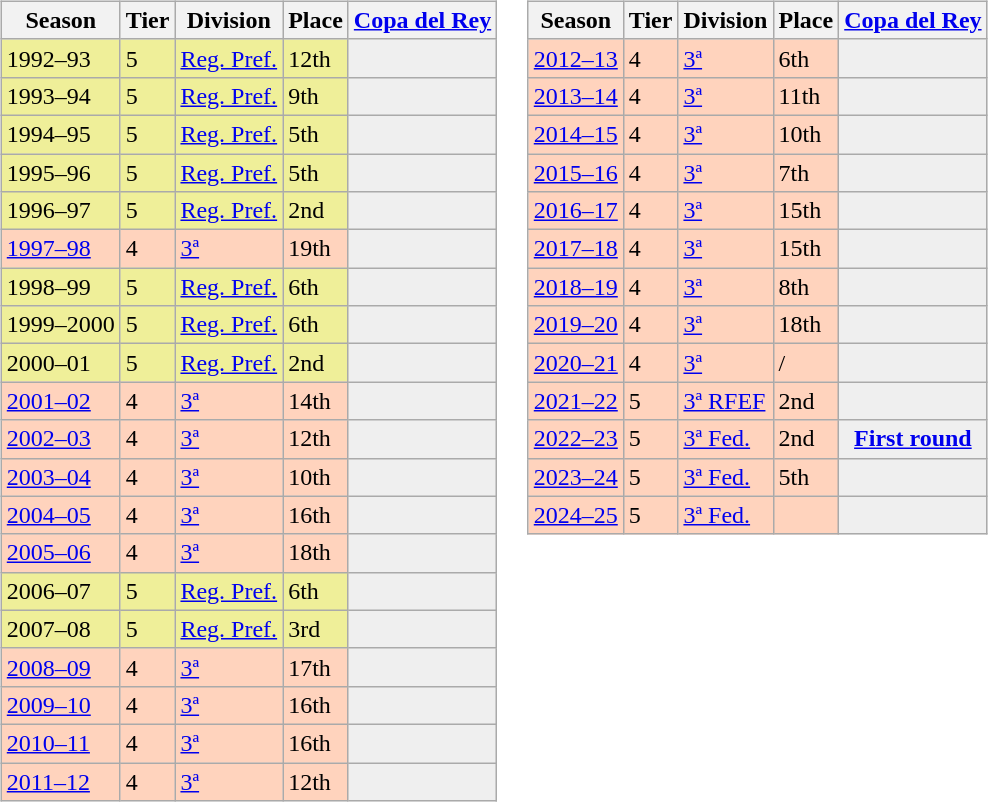<table>
<tr>
<td valign="top" width=0%><br><table class="wikitable">
<tr style="background:#f0f6fa;">
<th>Season</th>
<th>Tier</th>
<th>Division</th>
<th>Place</th>
<th><a href='#'>Copa del Rey</a></th>
</tr>
<tr>
<td style="background:#EFEF99;">1992–93</td>
<td style="background:#EFEF99;">5</td>
<td style="background:#EFEF99;"><a href='#'>Reg. Pref.</a></td>
<td style="background:#EFEF99;">12th</td>
<th style="background:#efefef;"></th>
</tr>
<tr>
<td style="background:#EFEF99;">1993–94</td>
<td style="background:#EFEF99;">5</td>
<td style="background:#EFEF99;"><a href='#'>Reg. Pref.</a></td>
<td style="background:#EFEF99;">9th</td>
<th style="background:#efefef;"></th>
</tr>
<tr>
<td style="background:#EFEF99;">1994–95</td>
<td style="background:#EFEF99;">5</td>
<td style="background:#EFEF99;"><a href='#'>Reg. Pref.</a></td>
<td style="background:#EFEF99;">5th</td>
<th style="background:#efefef;"></th>
</tr>
<tr>
<td style="background:#EFEF99;">1995–96</td>
<td style="background:#EFEF99;">5</td>
<td style="background:#EFEF99;"><a href='#'>Reg. Pref.</a></td>
<td style="background:#EFEF99;">5th</td>
<th style="background:#efefef;"></th>
</tr>
<tr>
<td style="background:#EFEF99;">1996–97</td>
<td style="background:#EFEF99;">5</td>
<td style="background:#EFEF99;"><a href='#'>Reg. Pref.</a></td>
<td style="background:#EFEF99;">2nd</td>
<th style="background:#efefef;"></th>
</tr>
<tr>
<td style="background:#FFD3BD;"><a href='#'>1997–98</a></td>
<td style="background:#FFD3BD;">4</td>
<td style="background:#FFD3BD;"><a href='#'>3ª</a></td>
<td style="background:#FFD3BD;">19th</td>
<th style="background:#efefef;"></th>
</tr>
<tr>
<td style="background:#EFEF99;">1998–99</td>
<td style="background:#EFEF99;">5</td>
<td style="background:#EFEF99;"><a href='#'>Reg. Pref.</a></td>
<td style="background:#EFEF99;">6th</td>
<th style="background:#efefef;"></th>
</tr>
<tr>
<td style="background:#EFEF99;">1999–2000</td>
<td style="background:#EFEF99;">5</td>
<td style="background:#EFEF99;"><a href='#'>Reg. Pref.</a></td>
<td style="background:#EFEF99;">6th</td>
<th style="background:#efefef;"></th>
</tr>
<tr>
<td style="background:#EFEF99;">2000–01</td>
<td style="background:#EFEF99;">5</td>
<td style="background:#EFEF99;"><a href='#'>Reg. Pref.</a></td>
<td style="background:#EFEF99;">2nd</td>
<th style="background:#efefef;"></th>
</tr>
<tr>
<td style="background:#FFD3BD;"><a href='#'>2001–02</a></td>
<td style="background:#FFD3BD;">4</td>
<td style="background:#FFD3BD;"><a href='#'>3ª</a></td>
<td style="background:#FFD3BD;">14th</td>
<th style="background:#efefef;"></th>
</tr>
<tr>
<td style="background:#FFD3BD;"><a href='#'>2002–03</a></td>
<td style="background:#FFD3BD;">4</td>
<td style="background:#FFD3BD;"><a href='#'>3ª</a></td>
<td style="background:#FFD3BD;">12th</td>
<th style="background:#efefef;"></th>
</tr>
<tr>
<td style="background:#FFD3BD;"><a href='#'>2003–04</a></td>
<td style="background:#FFD3BD;">4</td>
<td style="background:#FFD3BD;"><a href='#'>3ª</a></td>
<td style="background:#FFD3BD;">10th</td>
<td style="background:#efefef;"></td>
</tr>
<tr>
<td style="background:#FFD3BD;"><a href='#'>2004–05</a></td>
<td style="background:#FFD3BD;">4</td>
<td style="background:#FFD3BD;"><a href='#'>3ª</a></td>
<td style="background:#FFD3BD;">16th</td>
<th style="background:#efefef;"></th>
</tr>
<tr>
<td style="background:#FFD3BD;"><a href='#'>2005–06</a></td>
<td style="background:#FFD3BD;">4</td>
<td style="background:#FFD3BD;"><a href='#'>3ª</a></td>
<td style="background:#FFD3BD;">18th</td>
<th style="background:#efefef;"></th>
</tr>
<tr>
<td style="background:#EFEF99;">2006–07</td>
<td style="background:#EFEF99;">5</td>
<td style="background:#EFEF99;"><a href='#'>Reg. Pref.</a></td>
<td style="background:#EFEF99;">6th</td>
<th style="background:#efefef;"></th>
</tr>
<tr>
<td style="background:#EFEF99;">2007–08</td>
<td style="background:#EFEF99;">5</td>
<td style="background:#EFEF99;"><a href='#'>Reg. Pref.</a></td>
<td style="background:#EFEF99;">3rd</td>
<th style="background:#efefef;"></th>
</tr>
<tr>
<td style="background:#FFD3BD;"><a href='#'>2008–09</a></td>
<td style="background:#FFD3BD;">4</td>
<td style="background:#FFD3BD;"><a href='#'>3ª</a></td>
<td style="background:#FFD3BD;">17th</td>
<td style="background:#efefef;"></td>
</tr>
<tr>
<td style="background:#FFD3BD;"><a href='#'>2009–10</a></td>
<td style="background:#FFD3BD;">4</td>
<td style="background:#FFD3BD;"><a href='#'>3ª</a></td>
<td style="background:#FFD3BD;">16th</td>
<td style="background:#efefef;"></td>
</tr>
<tr>
<td style="background:#FFD3BD;"><a href='#'>2010–11</a></td>
<td style="background:#FFD3BD;">4</td>
<td style="background:#FFD3BD;"><a href='#'>3ª</a></td>
<td style="background:#FFD3BD;">16th</td>
<td style="background:#efefef;"></td>
</tr>
<tr>
<td style="background:#FFD3BD;"><a href='#'>2011–12</a></td>
<td style="background:#FFD3BD;">4</td>
<td style="background:#FFD3BD;"><a href='#'>3ª</a></td>
<td style="background:#FFD3BD;">12th</td>
<td style="background:#efefef;"></td>
</tr>
</table>
</td>
<td valign="top" width=0%><br><table class="wikitable">
<tr style="background:#f0f6fa;">
<th>Season</th>
<th>Tier</th>
<th>Division</th>
<th>Place</th>
<th><a href='#'>Copa del Rey</a></th>
</tr>
<tr>
<td style="background:#FFD3BD;"><a href='#'>2012–13</a></td>
<td style="background:#FFD3BD;">4</td>
<td style="background:#FFD3BD;"><a href='#'>3ª</a></td>
<td style="background:#FFD3BD;">6th</td>
<td style="background:#efefef;"></td>
</tr>
<tr>
<td style="background:#FFD3BD;"><a href='#'>2013–14</a></td>
<td style="background:#FFD3BD;">4</td>
<td style="background:#FFD3BD;"><a href='#'>3ª</a></td>
<td style="background:#FFD3BD;">11th</td>
<td style="background:#efefef;"></td>
</tr>
<tr>
<td style="background:#FFD3BD;"><a href='#'>2014–15</a></td>
<td style="background:#FFD3BD;">4</td>
<td style="background:#FFD3BD;"><a href='#'>3ª</a></td>
<td style="background:#FFD3BD;">10th</td>
<td style="background:#efefef;"></td>
</tr>
<tr>
<td style="background:#FFD3BD;"><a href='#'>2015–16</a></td>
<td style="background:#FFD3BD;">4</td>
<td style="background:#FFD3BD;"><a href='#'>3ª</a></td>
<td style="background:#FFD3BD;">7th</td>
<td style="background:#efefef;"></td>
</tr>
<tr>
<td style="background:#FFD3BD;"><a href='#'>2016–17</a></td>
<td style="background:#FFD3BD;">4</td>
<td style="background:#FFD3BD;"><a href='#'>3ª</a></td>
<td style="background:#FFD3BD;">15th</td>
<td style="background:#efefef;"></td>
</tr>
<tr>
<td style="background:#FFD3BD;"><a href='#'>2017–18</a></td>
<td style="background:#FFD3BD;">4</td>
<td style="background:#FFD3BD;"><a href='#'>3ª</a></td>
<td style="background:#FFD3BD;">15th</td>
<th style="background:#efefef;"></th>
</tr>
<tr>
<td style="background:#FFD3BD;"><a href='#'>2018–19</a></td>
<td style="background:#FFD3BD;">4</td>
<td style="background:#FFD3BD;"><a href='#'>3ª</a></td>
<td style="background:#FFD3BD;">8th</td>
<th style="background:#efefef;"></th>
</tr>
<tr>
<td style="background:#FFD3BD;"><a href='#'>2019–20</a></td>
<td style="background:#FFD3BD;">4</td>
<td style="background:#FFD3BD;"><a href='#'>3ª</a></td>
<td style="background:#FFD3BD;">18th</td>
<th style="background:#efefef;"></th>
</tr>
<tr>
<td style="background:#FFD3BD;"><a href='#'>2020–21</a></td>
<td style="background:#FFD3BD;">4</td>
<td style="background:#FFD3BD;"><a href='#'>3ª</a></td>
<td style="background:#FFD3BD;"> / </td>
<th style="background:#efefef;"></th>
</tr>
<tr>
<td style="background:#FFD3BD;"><a href='#'>2021–22</a></td>
<td style="background:#FFD3BD;">5</td>
<td style="background:#FFD3BD;"><a href='#'>3ª RFEF</a></td>
<td style="background:#FFD3BD;">2nd</td>
<th style="background:#efefef;"></th>
</tr>
<tr>
<td style="background:#FFD3BD;"><a href='#'>2022–23</a></td>
<td style="background:#FFD3BD;">5</td>
<td style="background:#FFD3BD;"><a href='#'>3ª Fed.</a></td>
<td style="background:#FFD3BD;">2nd</td>
<th style="background:#efefef;"><a href='#'>First round</a></th>
</tr>
<tr>
<td style="background:#FFD3BD;"><a href='#'>2023–24</a></td>
<td style="background:#FFD3BD;">5</td>
<td style="background:#FFD3BD;"><a href='#'>3ª Fed.</a></td>
<td style="background:#FFD3BD;">5th</td>
<th style="background:#efefef;"></th>
</tr>
<tr>
<td style="background:#FFD3BD;"><a href='#'>2024–25</a></td>
<td style="background:#FFD3BD;">5</td>
<td style="background:#FFD3BD;"><a href='#'>3ª Fed.</a></td>
<td style="background:#FFD3BD;"></td>
<th style="background:#efefef;"></th>
</tr>
</table>
</td>
</tr>
</table>
